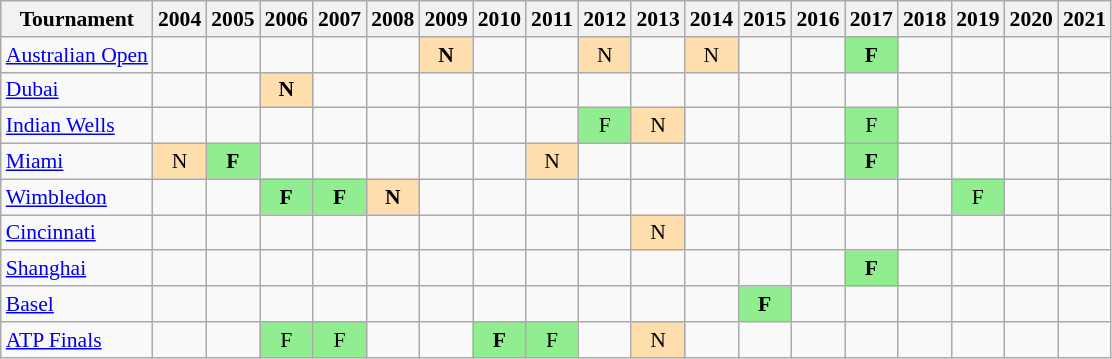<table class="wikitable" style="text-align:center; font-size:90%;"  border="1">
<tr>
<th>Tournament</th>
<th>2004</th>
<th>2005</th>
<th>2006</th>
<th>2007</th>
<th>2008</th>
<th>2009</th>
<th>2010</th>
<th>2011</th>
<th>2012</th>
<th>2013</th>
<th>2014</th>
<th>2015</th>
<th>2016</th>
<th>2017</th>
<th>2018</th>
<th>2019</th>
<th>2020</th>
<th>2021</th>
</tr>
<tr>
<td align="left"><a href='#'>Australian Open</a></td>
<td></td>
<td></td>
<td></td>
<td></td>
<td></td>
<td style="background:#ffdead;"><strong>N</strong></td>
<td></td>
<td></td>
<td style="background:#ffdead;">N</td>
<td></td>
<td style="background:#ffdead;">N</td>
<td></td>
<td></td>
<td style="background:lightgreen;"><strong>F</strong></td>
<td></td>
<td></td>
<td></td>
<td></td>
</tr>
<tr>
<td align="left"><a href='#'>Dubai</a></td>
<td></td>
<td></td>
<td style="background:#ffdead;"><strong>N</strong></td>
<td></td>
<td></td>
<td></td>
<td></td>
<td></td>
<td></td>
<td></td>
<td></td>
<td></td>
<td></td>
<td></td>
<td></td>
<td></td>
<td></td>
<td></td>
</tr>
<tr>
<td align="left"><a href='#'>Indian Wells</a></td>
<td></td>
<td></td>
<td></td>
<td></td>
<td></td>
<td></td>
<td></td>
<td></td>
<td style="background:lightgreen;">F</td>
<td style="background:#ffdead;">N</td>
<td></td>
<td></td>
<td></td>
<td style="background:lightgreen;">F</td>
<td></td>
<td></td>
<td></td>
<td></td>
</tr>
<tr>
<td align="left"><a href='#'>Miami</a></td>
<td style="background:#ffdead;">N</td>
<td style="background:lightgreen;"><strong>F</strong></td>
<td></td>
<td></td>
<td></td>
<td></td>
<td></td>
<td style="background:#ffdead;">N</td>
<td></td>
<td></td>
<td></td>
<td></td>
<td></td>
<td style="background:lightgreen;"><strong>F</strong></td>
<td></td>
<td></td>
<td></td>
<td></td>
</tr>
<tr>
<td align="left"><a href='#'>Wimbledon</a></td>
<td></td>
<td></td>
<td style="background:lightgreen;"><strong>F</strong></td>
<td style="background:lightgreen;"><strong>F</strong></td>
<td style="background:#ffdead;"><strong>N</strong></td>
<td></td>
<td></td>
<td></td>
<td></td>
<td></td>
<td></td>
<td></td>
<td></td>
<td></td>
<td></td>
<td style="background:lightgreen;">F</td>
<td></td>
<td></td>
</tr>
<tr>
<td align="left"><a href='#'>Cincinnati</a></td>
<td></td>
<td></td>
<td></td>
<td></td>
<td></td>
<td></td>
<td></td>
<td></td>
<td></td>
<td style="background:#ffdead;">N</td>
<td></td>
<td></td>
<td></td>
<td></td>
<td></td>
<td></td>
<td></td>
<td></td>
</tr>
<tr>
<td align="left"><a href='#'>Shanghai</a></td>
<td></td>
<td></td>
<td></td>
<td></td>
<td></td>
<td></td>
<td></td>
<td></td>
<td></td>
<td></td>
<td></td>
<td></td>
<td></td>
<td style="background:lightgreen;"><strong>F</strong></td>
<td></td>
<td></td>
<td></td>
<td></td>
</tr>
<tr>
<td align="left"><a href='#'>Basel</a></td>
<td></td>
<td></td>
<td></td>
<td></td>
<td></td>
<td></td>
<td></td>
<td></td>
<td></td>
<td></td>
<td></td>
<td style="background:lightgreen;"><strong>F</strong></td>
<td></td>
<td></td>
<td></td>
<td></td>
<td></td>
<td></td>
</tr>
<tr>
<td align="left"><a href='#'>ATP Finals</a></td>
<td></td>
<td></td>
<td style="background:lightgreen;">F</td>
<td style="background:lightgreen;">F</td>
<td></td>
<td></td>
<td style="background:lightgreen;"><strong>F</strong></td>
<td style="background:lightgreen;">F</td>
<td></td>
<td style="background:#ffdead;">N</td>
<td></td>
<td></td>
<td></td>
<td></td>
<td></td>
<td></td>
<td></td>
<td></td>
</tr>
</table>
